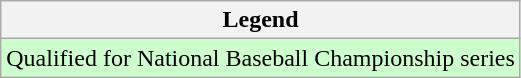<table class="wikitable">
<tr>
<th>Legend</th>
</tr>
<tr bgcolor=ccffcc>
<td>Qualified for National Baseball Championship series</td>
</tr>
</table>
